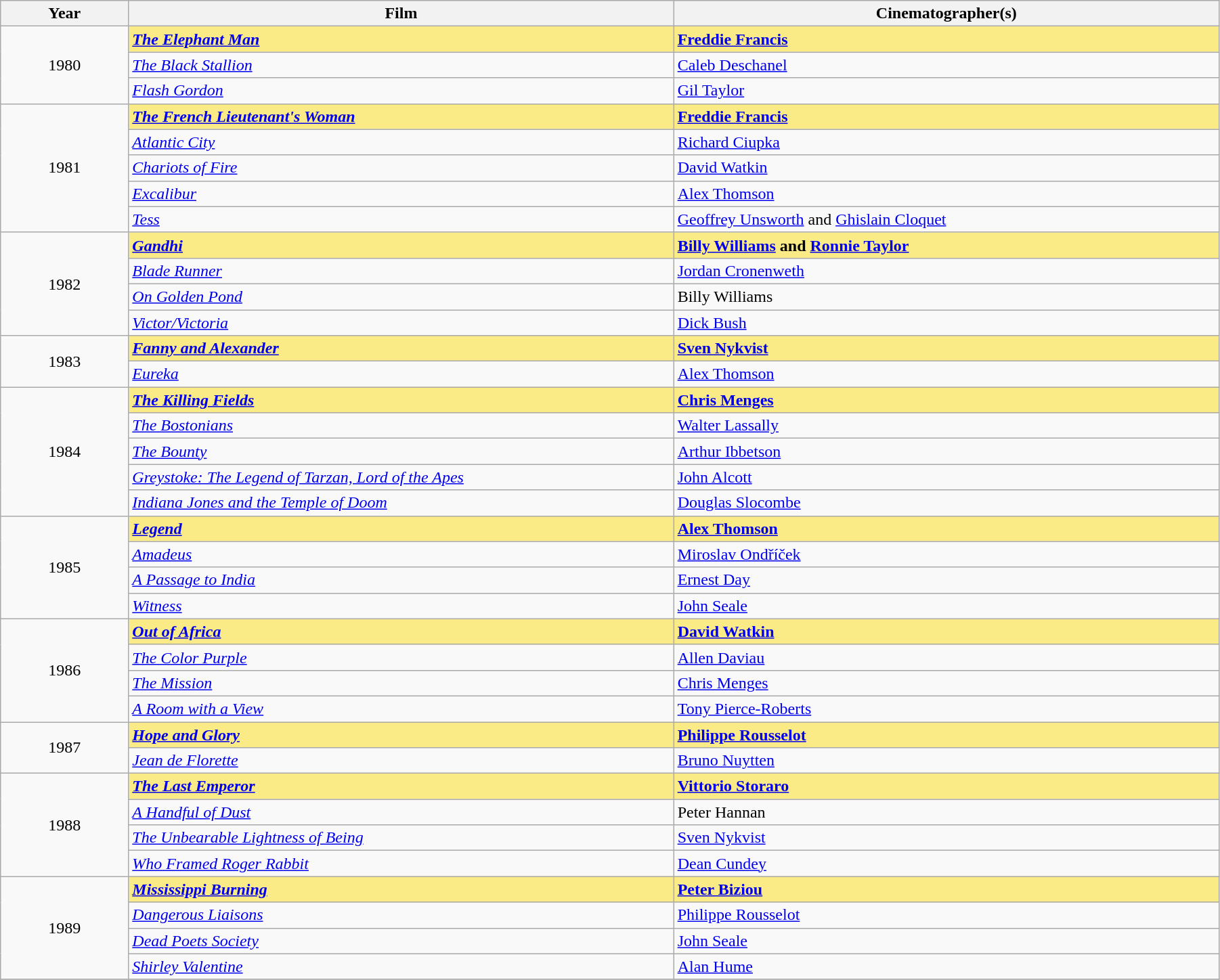<table class="wikitable" width="95%" cellpadding="5">
<tr>
<th width="100"><strong>Year</strong></th>
<th width="450"><strong>Film</strong></th>
<th width="450"><strong>Cinematographer(s)</strong></th>
</tr>
<tr>
<td rowspan="3" style="text-align:center;">1980</td>
<td style="background:#FAEB86;"><strong><em><a href='#'>The Elephant Man</a></em></strong></td>
<td style="background:#FAEB86;"><strong><a href='#'>Freddie Francis</a></strong></td>
</tr>
<tr>
<td><em><a href='#'>The Black Stallion</a></em></td>
<td><a href='#'>Caleb Deschanel</a></td>
</tr>
<tr>
<td><em><a href='#'>Flash Gordon</a></em></td>
<td><a href='#'>Gil Taylor</a></td>
</tr>
<tr>
<td rowspan="5" style="text-align:center;">1981</td>
<td style="background:#FAEB86;"><strong><em><a href='#'>The French Lieutenant's Woman</a></em></strong></td>
<td style="background:#FAEB86;"><strong><a href='#'>Freddie Francis</a></strong></td>
</tr>
<tr>
<td><em><a href='#'>Atlantic City</a></em></td>
<td><a href='#'>Richard Ciupka</a></td>
</tr>
<tr>
<td><em><a href='#'>Chariots of Fire</a></em></td>
<td><a href='#'>David Watkin</a></td>
</tr>
<tr>
<td><em><a href='#'>Excalibur</a></em></td>
<td><a href='#'>Alex Thomson</a></td>
</tr>
<tr>
<td><em><a href='#'>Tess</a></em></td>
<td><a href='#'>Geoffrey Unsworth</a> and <a href='#'>Ghislain Cloquet</a></td>
</tr>
<tr>
<td rowspan="4" style="text-align:center;">1982</td>
<td style="background:#FAEB86;"><strong><em><a href='#'>Gandhi</a></em></strong></td>
<td style="background:#FAEB86;"><strong><a href='#'>Billy Williams</a> and <a href='#'>Ronnie Taylor</a></strong></td>
</tr>
<tr>
<td><em><a href='#'>Blade Runner</a></em></td>
<td><a href='#'>Jordan Cronenweth</a></td>
</tr>
<tr>
<td><em><a href='#'>On Golden Pond</a></em></td>
<td>Billy Williams</td>
</tr>
<tr>
<td><em><a href='#'>Victor/Victoria</a></em></td>
<td><a href='#'>Dick Bush</a></td>
</tr>
<tr>
<td rowspan="2" style="text-align:center;">1983</td>
<td style="background:#FAEB86;"><strong><em><a href='#'>Fanny and Alexander</a></em></strong></td>
<td style="background:#FAEB86;"><strong><a href='#'>Sven Nykvist</a></strong></td>
</tr>
<tr>
<td><em><a href='#'>Eureka</a></em></td>
<td><a href='#'>Alex Thomson</a></td>
</tr>
<tr>
<td rowspan="5" style="text-align:center;">1984</td>
<td style="background:#FAEB86;"><strong><em><a href='#'>The Killing Fields</a></em></strong></td>
<td style="background:#FAEB86;"><strong><a href='#'>Chris Menges</a></strong></td>
</tr>
<tr>
<td><em><a href='#'>The Bostonians</a></em></td>
<td><a href='#'>Walter Lassally</a></td>
</tr>
<tr>
<td><em><a href='#'>The Bounty</a></em></td>
<td><a href='#'>Arthur Ibbetson</a></td>
</tr>
<tr>
<td><em><a href='#'>Greystoke: The Legend of Tarzan, Lord of the Apes</a></em></td>
<td><a href='#'>John Alcott</a></td>
</tr>
<tr>
<td><em><a href='#'>Indiana Jones and the Temple of Doom</a></em></td>
<td><a href='#'>Douglas Slocombe</a></td>
</tr>
<tr>
<td rowspan="4" style="text-align:center;">1985</td>
<td style="background:#FAEB86;"><strong><em><a href='#'>Legend</a></em></strong></td>
<td style="background:#FAEB86;"><strong><a href='#'>Alex Thomson</a></strong></td>
</tr>
<tr>
<td><em><a href='#'>Amadeus</a></em></td>
<td><a href='#'>Miroslav Ondříček</a></td>
</tr>
<tr>
<td><em><a href='#'>A Passage to India</a></em></td>
<td><a href='#'>Ernest Day</a></td>
</tr>
<tr>
<td><em><a href='#'>Witness</a></em></td>
<td><a href='#'>John Seale</a></td>
</tr>
<tr>
<td rowspan="4" style="text-align:center;">1986</td>
<td style="background:#FAEB86;"><strong><em><a href='#'>Out of Africa</a></em></strong></td>
<td style="background:#FAEB86;"><strong><a href='#'>David Watkin</a></strong></td>
</tr>
<tr>
<td><em><a href='#'>The Color Purple</a></em></td>
<td><a href='#'>Allen Daviau</a></td>
</tr>
<tr>
<td><em><a href='#'>The Mission</a></em></td>
<td><a href='#'>Chris Menges</a></td>
</tr>
<tr>
<td><em><a href='#'>A Room with a View</a></em></td>
<td><a href='#'>Tony Pierce-Roberts</a></td>
</tr>
<tr>
<td rowspan="2" style="text-align:center;">1987</td>
<td style="background:#FAEB86;"><strong><em><a href='#'>Hope and Glory</a></em></strong></td>
<td style="background:#FAEB86;"><strong><a href='#'>Philippe Rousselot</a></strong></td>
</tr>
<tr>
<td><em><a href='#'>Jean de Florette</a></em></td>
<td><a href='#'>Bruno Nuytten</a></td>
</tr>
<tr>
<td rowspan="4" style="text-align:center;">1988</td>
<td style="background:#FAEB86;"><strong><em><a href='#'>The Last Emperor</a></em></strong></td>
<td style="background:#FAEB86;"><strong><a href='#'>Vittorio Storaro</a></strong></td>
</tr>
<tr>
<td><em><a href='#'>A Handful of Dust</a></em></td>
<td>Peter Hannan</td>
</tr>
<tr>
<td><em><a href='#'>The Unbearable Lightness of Being</a></em></td>
<td><a href='#'>Sven Nykvist</a></td>
</tr>
<tr>
<td><em><a href='#'>Who Framed Roger Rabbit</a></em></td>
<td><a href='#'>Dean Cundey</a></td>
</tr>
<tr>
<td rowspan="4" style="text-align:center;">1989</td>
<td style="background:#FAEB86;"><strong><em><a href='#'>Mississippi Burning</a></em></strong></td>
<td style="background:#FAEB86;"><strong><a href='#'>Peter Biziou</a></strong></td>
</tr>
<tr>
<td><em><a href='#'>Dangerous Liaisons</a></em></td>
<td><a href='#'>Philippe Rousselot</a></td>
</tr>
<tr>
<td><em><a href='#'>Dead Poets Society</a></em></td>
<td><a href='#'>John Seale</a></td>
</tr>
<tr>
<td><em><a href='#'>Shirley Valentine</a></em></td>
<td><a href='#'>Alan Hume</a></td>
</tr>
<tr>
</tr>
</table>
